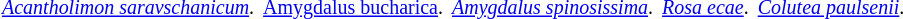<table class="toccolours" border="0" cellpadding="2" cellspacing="2">
<tr>
<td></td>
<td></td>
<td></td>
<td></td>
<td></td>
</tr>
<tr>
<td><div><small><em><a href='#'>Acantholimon saravschanicum</a></em>.</small></div></td>
<td><div><small><a href='#'>Amygdalus bucharica</a>.</small></div></td>
<td><div><small><em><a href='#'>Amygdalus spinosissima</a></em>.</small></div></td>
<td><div><small><em><a href='#'>Rosa ecae</a></em>.</small></div></td>
<td><div><small><em><a href='#'>Colutea paulsenii</a></em>.</small></div></td>
</tr>
<tr>
</tr>
</table>
